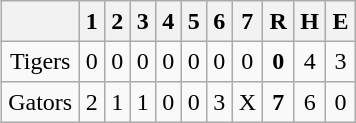<table align = right border="2" cellpadding="4" cellspacing="0" style="margin: 1em 1em 1em 1em; background: #F9F9F9; border: 1px #aaa solid; border-collapse: collapse;">
<tr align=center style="background: #F2F2F2;">
<th></th>
<th>1</th>
<th>2</th>
<th>3</th>
<th>4</th>
<th>5</th>
<th>6</th>
<th>7</th>
<th>R</th>
<th>H</th>
<th>E</th>
</tr>
<tr align=center>
<td>Tigers</td>
<td>0</td>
<td>0</td>
<td>0</td>
<td>0</td>
<td>0</td>
<td>0</td>
<td>0</td>
<td><strong>0</strong></td>
<td>4</td>
<td>3</td>
</tr>
<tr align=center>
<td>Gators</td>
<td>2</td>
<td>1</td>
<td>1</td>
<td>0</td>
<td>0</td>
<td>3</td>
<td>X</td>
<td><strong>7</strong></td>
<td>6</td>
<td>0</td>
</tr>
</table>
